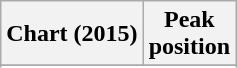<table class="wikitable">
<tr>
<th align="center">Chart (2015)</th>
<th align="center">Peak<br>position</th>
</tr>
<tr>
</tr>
<tr>
</tr>
</table>
